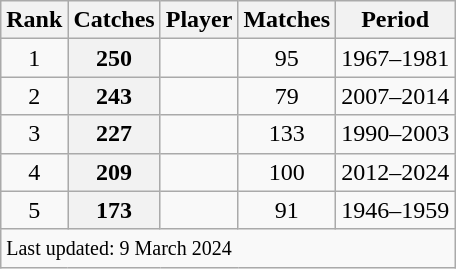<table class="wikitable plainrowheaders sortable">
<tr>
<th scope=col>Rank</th>
<th scope=col>Catches</th>
<th scope=col>Player</th>
<th scope=col>Matches</th>
<th scope=col>Period</th>
</tr>
<tr>
<td align=center>1</td>
<th scope=row style=text-align:center;>250</th>
<td></td>
<td align=center>95</td>
<td>1967–1981</td>
</tr>
<tr>
<td align=center>2</td>
<th scope=row style=text-align:center;>243</th>
<td></td>
<td align=center>79</td>
<td>2007–2014</td>
</tr>
<tr>
<td align=center>3</td>
<th scope=row style=text-align:center;>227</th>
<td></td>
<td align=center>133</td>
<td>1990–2003</td>
</tr>
<tr>
<td align=center>4</td>
<th scope=row style=text-align:center;>209</th>
<td></td>
<td align=center>100</td>
<td>2012–2024</td>
</tr>
<tr>
<td align=center>5</td>
<th scope=row style=text-align:center;>173</th>
<td></td>
<td align=center>91</td>
<td>1946–1959</td>
</tr>
<tr class=sortbottom>
<td colspan=5><small>Last updated: 9 March 2024</small></td>
</tr>
</table>
